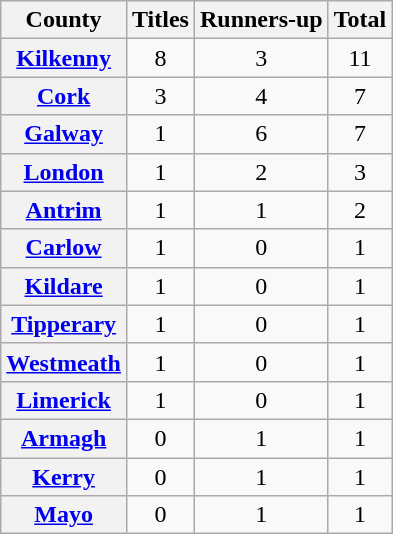<table class="wikitable plainrowheaders sortable">
<tr>
<th scope="col">County</th>
<th scope="col">Titles</th>
<th scope="col">Runners-up</th>
<th scope="col">Total</th>
</tr>
<tr align="center">
<th scope="row"> <a href='#'>Kilkenny</a></th>
<td>8</td>
<td>3</td>
<td>11</td>
</tr>
<tr align="center">
<th scope="row"> <a href='#'>Cork</a></th>
<td>3</td>
<td>4</td>
<td>7</td>
</tr>
<tr align="center">
<th scope="row"> <a href='#'>Galway</a></th>
<td>1</td>
<td>6</td>
<td>7</td>
</tr>
<tr align="center">
<th scope="row"> <a href='#'>London</a></th>
<td>1</td>
<td>2</td>
<td>3</td>
</tr>
<tr align="center">
<th scope="row"> <a href='#'>Antrim</a></th>
<td>1</td>
<td>1</td>
<td>2</td>
</tr>
<tr align="center">
<th scope="row"> <a href='#'>Carlow</a></th>
<td>1</td>
<td>0</td>
<td>1</td>
</tr>
<tr align="center">
<th scope="row"> <a href='#'>Kildare</a></th>
<td>1</td>
<td>0</td>
<td>1</td>
</tr>
<tr align="center">
<th scope="row"> <a href='#'>Tipperary</a></th>
<td>1</td>
<td>0</td>
<td>1</td>
</tr>
<tr align="center">
<th scope="row"> <a href='#'>Westmeath</a></th>
<td>1</td>
<td>0</td>
<td>1</td>
</tr>
<tr align="center">
<th scope="row"> <a href='#'>Limerick</a></th>
<td>1</td>
<td>0</td>
<td>1</td>
</tr>
<tr align="center">
<th scope="row"> <a href='#'>Armagh</a></th>
<td>0</td>
<td>1</td>
<td>1</td>
</tr>
<tr align="center">
<th scope="row"> <a href='#'>Kerry</a></th>
<td>0</td>
<td>1</td>
<td>1</td>
</tr>
<tr align="center">
<th scope="row"> <a href='#'>Mayo</a></th>
<td>0</td>
<td>1</td>
<td>1</td>
</tr>
</table>
